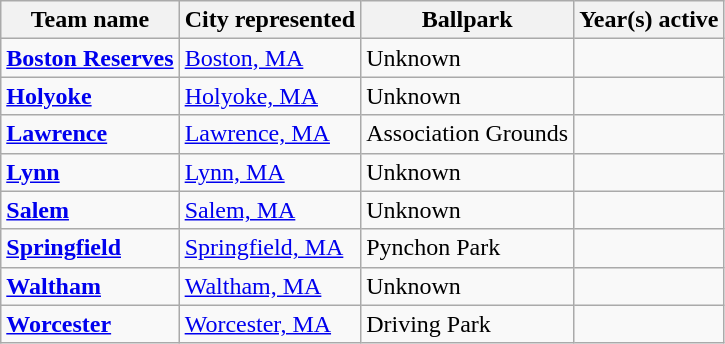<table class="wikitable">
<tr>
<th>Team name</th>
<th>City represented</th>
<th>Ballpark</th>
<th>Year(s) active</th>
</tr>
<tr>
<td><strong><a href='#'>Boston Reserves</a></strong></td>
<td><a href='#'>Boston, MA</a></td>
<td>Unknown</td>
<td></td>
</tr>
<tr>
<td><strong><a href='#'>Holyoke</a></strong></td>
<td><a href='#'>Holyoke, MA</a></td>
<td>Unknown</td>
<td></td>
</tr>
<tr>
<td><strong><a href='#'>Lawrence</a></strong></td>
<td><a href='#'>Lawrence, MA</a></td>
<td>Association Grounds</td>
<td></td>
</tr>
<tr>
<td><strong><a href='#'>Lynn</a></strong></td>
<td><a href='#'>Lynn, MA</a></td>
<td>Unknown</td>
<td></td>
</tr>
<tr>
<td><strong><a href='#'>Salem</a></strong></td>
<td><a href='#'>Salem, MA</a></td>
<td>Unknown</td>
<td></td>
</tr>
<tr>
<td><strong><a href='#'>Springfield</a></strong></td>
<td><a href='#'>Springfield, MA</a></td>
<td>Pynchon Park</td>
<td></td>
</tr>
<tr>
<td><strong><a href='#'>Waltham</a></strong></td>
<td><a href='#'>Waltham, MA</a></td>
<td>Unknown</td>
<td></td>
</tr>
<tr>
<td><strong><a href='#'>Worcester</a></strong></td>
<td><a href='#'>Worcester, MA</a></td>
<td>Driving Park</td>
<td></td>
</tr>
</table>
